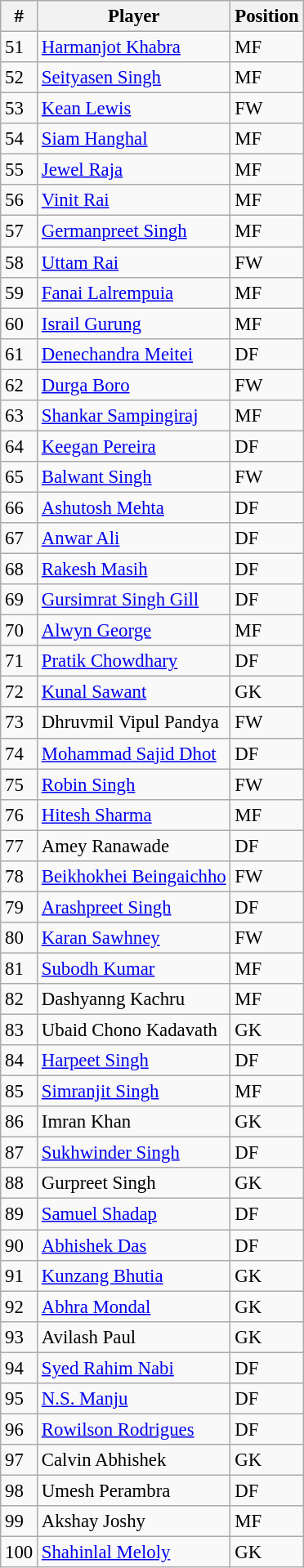<table class="wikitable sortable" style="text-align:left; font-size:95%">
<tr>
<th>#</th>
<th>Player</th>
<th>Position</th>
</tr>
<tr>
<td>51</td>
<td><a href='#'>Harmanjot Khabra</a></td>
<td>MF</td>
</tr>
<tr>
<td>52</td>
<td><a href='#'>Seityasen Singh</a></td>
<td>MF</td>
</tr>
<tr>
<td>53</td>
<td><a href='#'>Kean Lewis</a></td>
<td>FW</td>
</tr>
<tr>
<td>54</td>
<td><a href='#'>Siam Hanghal</a></td>
<td>MF</td>
</tr>
<tr>
<td>55</td>
<td><a href='#'>Jewel Raja</a></td>
<td>MF</td>
</tr>
<tr>
<td>56</td>
<td><a href='#'>Vinit Rai</a></td>
<td>MF</td>
</tr>
<tr>
<td>57</td>
<td><a href='#'>Germanpreet Singh</a></td>
<td>MF</td>
</tr>
<tr>
<td>58</td>
<td><a href='#'>Uttam Rai</a></td>
<td>FW</td>
</tr>
<tr>
<td>59</td>
<td><a href='#'>Fanai Lalrempuia</a></td>
<td>MF</td>
</tr>
<tr>
<td>60</td>
<td><a href='#'>Israil Gurung</a></td>
<td>MF</td>
</tr>
<tr>
<td>61</td>
<td><a href='#'>Denechandra Meitei</a></td>
<td>DF</td>
</tr>
<tr>
<td>62</td>
<td><a href='#'>Durga Boro</a></td>
<td>FW</td>
</tr>
<tr>
<td>63</td>
<td><a href='#'>Shankar Sampingiraj</a></td>
<td>MF</td>
</tr>
<tr>
<td>64</td>
<td><a href='#'>Keegan Pereira</a></td>
<td>DF</td>
</tr>
<tr>
<td>65</td>
<td><a href='#'>Balwant Singh</a></td>
<td>FW</td>
</tr>
<tr>
<td>66</td>
<td><a href='#'>Ashutosh Mehta</a></td>
<td>DF</td>
</tr>
<tr>
<td>67</td>
<td><a href='#'>Anwar Ali</a></td>
<td>DF</td>
</tr>
<tr>
<td>68</td>
<td><a href='#'>Rakesh Masih</a></td>
<td>DF</td>
</tr>
<tr>
<td>69</td>
<td><a href='#'>Gursimrat Singh Gill</a></td>
<td>DF</td>
</tr>
<tr>
<td>70</td>
<td><a href='#'>Alwyn George</a></td>
<td>MF</td>
</tr>
<tr>
<td>71</td>
<td><a href='#'>Pratik Chowdhary</a></td>
<td>DF</td>
</tr>
<tr>
<td>72</td>
<td><a href='#'>Kunal Sawant</a></td>
<td>GK</td>
</tr>
<tr>
<td>73</td>
<td>Dhruvmil Vipul Pandya</td>
<td>FW</td>
</tr>
<tr>
<td>74</td>
<td><a href='#'>Mohammad Sajid Dhot</a></td>
<td>DF</td>
</tr>
<tr>
<td>75</td>
<td><a href='#'>Robin Singh</a></td>
<td>FW</td>
</tr>
<tr>
<td>76</td>
<td><a href='#'>Hitesh Sharma</a></td>
<td>MF</td>
</tr>
<tr>
<td>77</td>
<td>Amey Ranawade</td>
<td>DF</td>
</tr>
<tr>
<td>78</td>
<td><a href='#'>Beikhokhei Beingaichho</a></td>
<td>FW</td>
</tr>
<tr>
<td>79</td>
<td><a href='#'>Arashpreet Singh</a></td>
<td>DF</td>
</tr>
<tr>
<td>80</td>
<td><a href='#'>Karan Sawhney</a></td>
<td>FW</td>
</tr>
<tr>
<td>81</td>
<td><a href='#'>Subodh Kumar</a></td>
<td>MF</td>
</tr>
<tr>
<td>82</td>
<td>Dashyanng Kachru</td>
<td>MF</td>
</tr>
<tr>
<td>83</td>
<td>Ubaid Chono Kadavath</td>
<td>GK</td>
</tr>
<tr>
<td>84</td>
<td><a href='#'>Harpeet Singh</a></td>
<td>DF</td>
</tr>
<tr>
<td>85</td>
<td><a href='#'>Simranjit Singh</a></td>
<td>MF</td>
</tr>
<tr>
<td>86</td>
<td>Imran Khan</td>
<td>GK</td>
</tr>
<tr>
<td>87</td>
<td><a href='#'>Sukhwinder Singh</a></td>
<td>DF</td>
</tr>
<tr>
<td>88</td>
<td>Gurpreet Singh</td>
<td>GK</td>
</tr>
<tr>
<td>89</td>
<td><a href='#'>Samuel Shadap</a></td>
<td>DF</td>
</tr>
<tr>
<td>90</td>
<td><a href='#'>Abhishek Das</a></td>
<td>DF</td>
</tr>
<tr>
<td>91</td>
<td><a href='#'>Kunzang Bhutia</a></td>
<td>GK</td>
</tr>
<tr>
<td>92</td>
<td><a href='#'>Abhra Mondal</a></td>
<td>GK</td>
</tr>
<tr>
<td>93</td>
<td>Avilash Paul</td>
<td>GK</td>
</tr>
<tr>
<td>94</td>
<td><a href='#'>Syed Rahim Nabi</a></td>
<td>DF</td>
</tr>
<tr>
<td>95</td>
<td><a href='#'>N.S. Manju</a></td>
<td>DF</td>
</tr>
<tr>
<td>96</td>
<td><a href='#'>Rowilson Rodrigues</a></td>
<td>DF</td>
</tr>
<tr>
<td>97</td>
<td>Calvin Abhishek</td>
<td>GK</td>
</tr>
<tr>
<td>98</td>
<td>Umesh Perambra</td>
<td>DF</td>
</tr>
<tr>
<td>99</td>
<td>Akshay Joshy</td>
<td>MF</td>
</tr>
<tr>
<td>100</td>
<td><a href='#'>Shahinlal Meloly</a></td>
<td>GK</td>
</tr>
</table>
